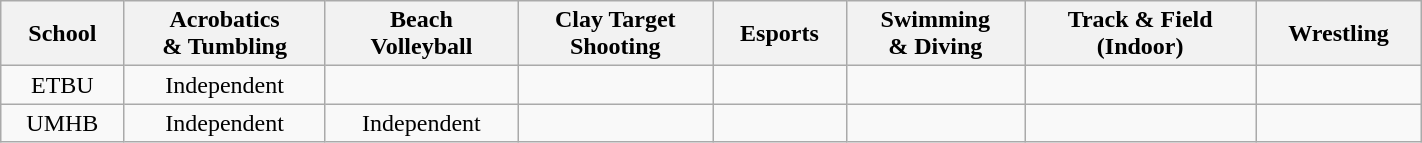<table class="wikitable" style="text-align:center; width:75%;">
<tr>
<th>School</th>
<th>Acrobatics<br>& Tumbling</th>
<th>Beach<br>Volleyball</th>
<th>Clay Target<br>Shooting</th>
<th>Esports</th>
<th>Swimming<br>& Diving</th>
<th>Track & Field<br>(Indoor)</th>
<th>Wrestling</th>
</tr>
<tr>
<td>ETBU</td>
<td>Independent</td>
<td></td>
<td></td>
<td></td>
<td></td>
<td></td>
<td></td>
</tr>
<tr>
<td>UMHB</td>
<td>Independent</td>
<td>Independent</td>
<td></td>
<td></td>
<td></td>
<td></td>
<td></td>
</tr>
</table>
